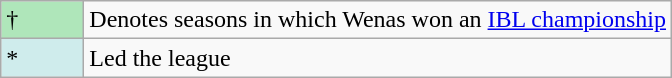<table class="wikitable">
<tr>
<td style="background:#afe6ba; width:3em;">†</td>
<td>Denotes seasons in which Wenas won an <a href='#'>IBL championship</a></td>
</tr>
<tr>
<td style="background:#CFECEC; width:1em">*</td>
<td>Led the league</td>
</tr>
</table>
